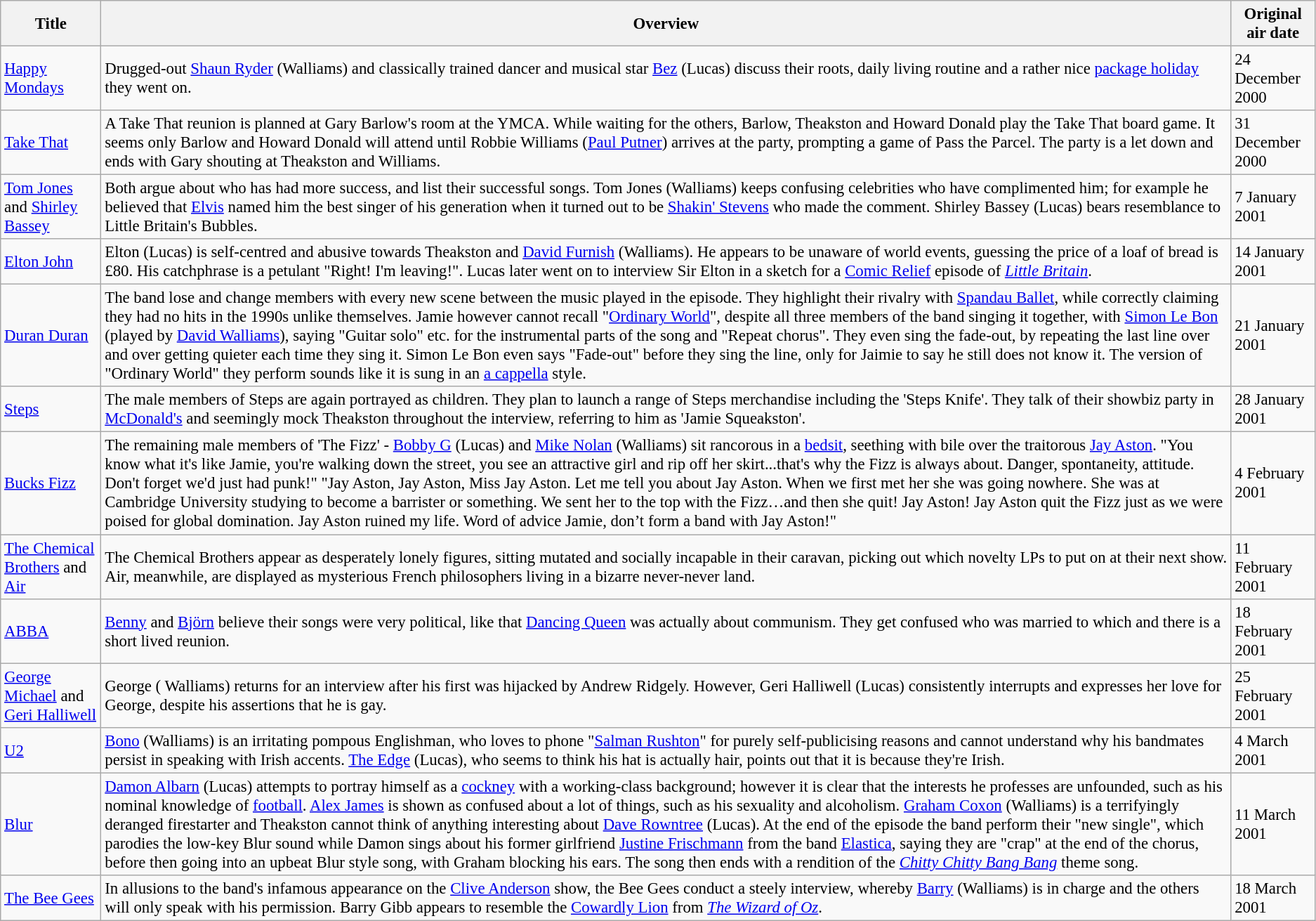<table class="wikitable" style="font-size: 95%;">
<tr>
<th>Title</th>
<th>Overview</th>
<th>Original air date</th>
</tr>
<tr>
<td><a href='#'>Happy Mondays</a></td>
<td>Drugged-out <a href='#'>Shaun Ryder</a> (Walliams) and classically trained dancer and musical star <a href='#'>Bez</a> (Lucas) discuss their roots, daily living routine and a rather nice <a href='#'>package holiday</a> they went on.</td>
<td>24 December 2000</td>
</tr>
<tr>
<td><a href='#'>Take That</a></td>
<td>A Take That reunion is planned at Gary Barlow's room at the YMCA. While waiting for the others, Barlow, Theakston and Howard Donald play the Take That board game. It seems only Barlow and Howard Donald will attend until Robbie Williams (<a href='#'>Paul Putner</a>) arrives at the party, prompting a game of Pass the Parcel. The party is a let down and ends with Gary shouting at Theakston and Williams.</td>
<td>31 December 2000</td>
</tr>
<tr>
<td><a href='#'>Tom Jones</a> and <a href='#'>Shirley Bassey</a></td>
<td>Both argue about who has had more success, and list their successful songs.  Tom Jones (Walliams) keeps confusing celebrities who have complimented him; for example he believed that <a href='#'>Elvis</a> named him the best singer of his generation when it turned out to be <a href='#'>Shakin' Stevens</a> who made the comment. Shirley Bassey (Lucas) bears resemblance to Little Britain's Bubbles.</td>
<td>7 January 2001</td>
</tr>
<tr>
<td><a href='#'>Elton John</a></td>
<td>Elton (Lucas) is self-centred and abusive towards Theakston and <a href='#'>David Furnish</a> (Walliams). He appears to be unaware of world events, guessing the price of a loaf of bread is £80. His catchphrase is a petulant "Right! I'm leaving!". Lucas later went on to interview Sir Elton in a sketch for a <a href='#'>Comic Relief</a> episode of <em><a href='#'>Little Britain</a></em>.</td>
<td>14 January 2001</td>
</tr>
<tr>
<td><a href='#'>Duran Duran</a></td>
<td>The band lose and change members with every new scene between the music played in the episode. They highlight their rivalry with <a href='#'>Spandau Ballet</a>, while correctly claiming they had no hits in the 1990s unlike themselves. Jamie however cannot recall "<a href='#'>Ordinary World</a>", despite all three members of the band singing it together, with <a href='#'>Simon Le Bon</a> (played by <a href='#'>David Walliams</a>), saying "Guitar solo" etc. for the instrumental parts of the song and "Repeat chorus". They even sing the fade-out, by repeating the last line over and over getting quieter each time they sing it. Simon Le Bon even says "Fade-out" before they sing the line, only for Jaimie to say he still does not know it. The version of "Ordinary World" they perform sounds like it is sung in an <a href='#'>a cappella</a> style.</td>
<td>21 January 2001</td>
</tr>
<tr>
<td><a href='#'>Steps</a></td>
<td>The male members of Steps are again portrayed as children. They plan to launch a range of Steps merchandise including the 'Steps Knife'. They talk of their showbiz party in <a href='#'>McDonald's</a> and seemingly mock Theakston throughout the interview, referring to him as 'Jamie Squeakston'.</td>
<td>28 January 2001</td>
</tr>
<tr>
<td><a href='#'>Bucks Fizz</a></td>
<td>The remaining male members of 'The Fizz' - <a href='#'>Bobby G</a> (Lucas) and <a href='#'>Mike Nolan</a> (Walliams) sit rancorous in a <a href='#'>bedsit</a>, seething with bile over the traitorous <a href='#'>Jay Aston</a>. "You know what it's like Jamie, you're walking down the street, you see an attractive girl and rip off her skirt...that's why the Fizz is always about. Danger, spontaneity, attitude. Don't forget we'd just had punk!" "Jay Aston, Jay Aston, Miss Jay Aston. Let me tell you about Jay Aston. When we first met her she was going nowhere. She was at Cambridge University studying to become a barrister or something. We sent her to the top with the Fizz…and then she quit! Jay Aston! Jay Aston quit the Fizz just as we were poised for global domination. Jay Aston ruined my life. Word of advice Jamie, don’t form a band with Jay Aston!"</td>
<td>4 February 2001</td>
</tr>
<tr>
<td><a href='#'>The Chemical Brothers</a> and <a href='#'>Air</a></td>
<td>The Chemical Brothers appear as desperately lonely figures, sitting mutated and socially incapable in their caravan, picking out which novelty LPs to put on at their next show. Air, meanwhile, are displayed as mysterious French philosophers living in a bizarre never-never land.</td>
<td>11 February 2001</td>
</tr>
<tr>
<td><a href='#'>ABBA</a></td>
<td><a href='#'>Benny</a> and <a href='#'>Björn</a> believe their songs were very political, like that <a href='#'>Dancing Queen</a> was actually about communism. They get confused who was married to which and there is a short lived reunion.</td>
<td>18 February 2001</td>
</tr>
<tr>
<td><a href='#'>George Michael</a> and <a href='#'>Geri Halliwell</a></td>
<td>George ( Walliams) returns for an interview after his first was hijacked by Andrew Ridgely. However, Geri Halliwell (Lucas) consistently interrupts and expresses her love for George, despite his assertions that he is gay.</td>
<td>25 February 2001</td>
</tr>
<tr>
<td><a href='#'>U2</a></td>
<td><a href='#'>Bono</a> (Walliams) is an irritating pompous Englishman, who loves to phone "<a href='#'>Salman Rushton</a>" for purely self-publicising reasons and cannot understand why his bandmates persist in speaking with Irish accents. <a href='#'>The Edge</a> (Lucas), who seems to think his hat is actually hair, points out that it is because they're Irish.</td>
<td>4 March 2001</td>
</tr>
<tr>
<td><a href='#'>Blur</a></td>
<td><a href='#'>Damon Albarn</a> (Lucas) attempts to portray himself as a <a href='#'>cockney</a> with a working-class background; however it is clear that the interests he professes are unfounded, such as his nominal knowledge of <a href='#'>football</a>. <a href='#'>Alex James</a> is shown as confused about a lot of things, such as his sexuality and alcoholism. <a href='#'>Graham Coxon</a> (Walliams) is a terrifyingly deranged firestarter and Theakston cannot think of anything interesting about <a href='#'>Dave Rowntree</a> (Lucas). At the end of the episode the band perform their "new single", which parodies the low-key Blur sound while Damon sings about his former girlfriend <a href='#'>Justine Frischmann</a> from the band <a href='#'>Elastica</a>, saying they are "crap" at the end of the chorus, before then going into an upbeat Blur style song, with Graham blocking his ears. The song then ends with a rendition of the <a href='#'><em>Chitty Chitty Bang Bang</em></a> theme song.</td>
<td>11 March 2001</td>
</tr>
<tr>
<td><a href='#'>The Bee Gees</a></td>
<td>In allusions to the band's infamous appearance on the <a href='#'>Clive Anderson</a> show, the Bee Gees conduct a steely interview, whereby <a href='#'>Barry</a> (Walliams) is in charge and the others will only speak with his permission. Barry Gibb appears to resemble the <a href='#'>Cowardly Lion</a> from <a href='#'><em>The Wizard of Oz</em></a>.</td>
<td>18 March 2001</td>
</tr>
</table>
